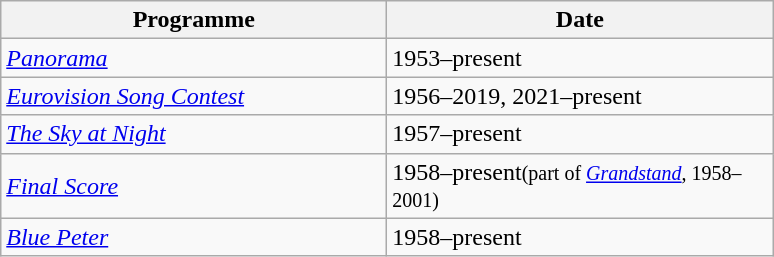<table class="wikitable">
<tr>
<th width=250>Programme</th>
<th width=250>Date</th>
</tr>
<tr>
<td><em><a href='#'>Panorama</a></em></td>
<td>1953–present</td>
</tr>
<tr>
<td><em><a href='#'>Eurovision Song Contest</a></em></td>
<td>1956–2019, 2021–present</td>
</tr>
<tr>
<td><em><a href='#'>The Sky at Night</a></em></td>
<td>1957–present</td>
</tr>
<tr>
<td><em><a href='#'>Final Score</a></em></td>
<td>1958–present<small>(part of <em><a href='#'>Grandstand</a></em>, 1958–2001)</small></td>
</tr>
<tr>
<td><em><a href='#'>Blue Peter</a></em></td>
<td>1958–present</td>
</tr>
</table>
